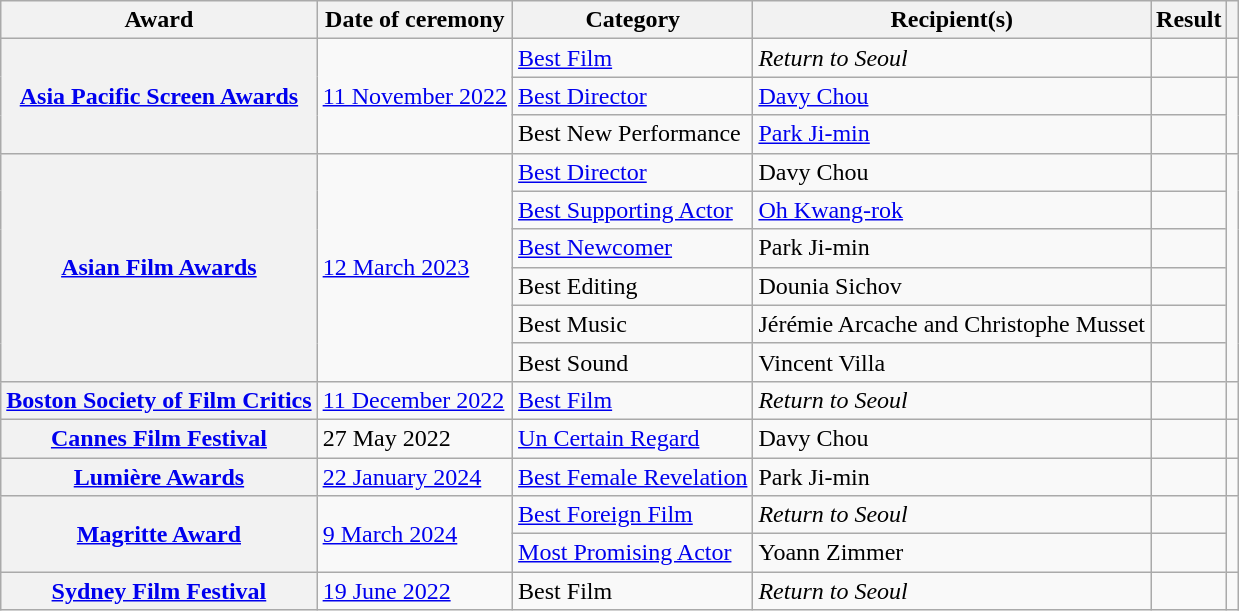<table class="wikitable sortable plainrowheaders">
<tr>
<th scope="col">Award</th>
<th scope="col">Date of ceremony</th>
<th scope="col">Category</th>
<th scope="col">Recipient(s)</th>
<th scope="col">Result</th>
<th scope="col" class="unsortable"></th>
</tr>
<tr>
<th scope="row" rowspan="3"><a href='#'>Asia Pacific Screen Awards</a></th>
<td rowspan="3"><a href='#'>11 November 2022</a></td>
<td><a href='#'>Best Film</a></td>
<td><em>Return to Seoul</em></td>
<td></td>
<td align="center"></td>
</tr>
<tr>
<td><a href='#'>Best Director</a></td>
<td><a href='#'>Davy Chou</a></td>
<td></td>
<td rowspan="2" align="center"></td>
</tr>
<tr>
<td>Best New Performance</td>
<td><a href='#'>Park Ji-min</a></td>
<td></td>
</tr>
<tr>
<th scope="row" rowspan="6"><a href='#'>Asian Film Awards</a></th>
<td rowspan="6"><a href='#'>12 March 2023</a></td>
<td><a href='#'>Best Director</a></td>
<td>Davy Chou</td>
<td></td>
<td rowspan="6" align="center"></td>
</tr>
<tr>
<td><a href='#'>Best Supporting Actor</a></td>
<td><a href='#'>Oh Kwang-rok</a></td>
<td></td>
</tr>
<tr>
<td><a href='#'>Best Newcomer</a></td>
<td>Park Ji-min</td>
<td></td>
</tr>
<tr>
<td>Best Editing</td>
<td>Dounia Sichov</td>
<td></td>
</tr>
<tr>
<td>Best Music</td>
<td>Jérémie Arcache and Christophe Musset</td>
<td></td>
</tr>
<tr>
<td>Best Sound</td>
<td>Vincent Villa</td>
<td></td>
</tr>
<tr>
<th scope="row"><a href='#'>Boston Society of Film Critics</a></th>
<td><a href='#'>11 December 2022</a></td>
<td><a href='#'>Best Film</a></td>
<td><em>Return to Seoul</em></td>
<td></td>
<td align="center"></td>
</tr>
<tr>
<th scope="row"><a href='#'>Cannes Film Festival</a></th>
<td>27 May 2022</td>
<td><a href='#'>Un Certain Regard</a></td>
<td>Davy Chou</td>
<td></td>
<td align="center"></td>
</tr>
<tr>
<th scope="row"><a href='#'>Lumière Awards</a></th>
<td><a href='#'>22 January 2024</a></td>
<td><a href='#'>Best Female Revelation</a></td>
<td>Park Ji-min</td>
<td></td>
<td align="center"></td>
</tr>
<tr>
<th scope="row" rowspan="2"><a href='#'>Magritte Award</a></th>
<td rowspan="2"><a href='#'>9 March 2024</a></td>
<td><a href='#'>Best Foreign Film</a></td>
<td><em>Return to Seoul</em></td>
<td></td>
<td align="center" rowspan="2"></td>
</tr>
<tr>
<td><a href='#'>Most Promising Actor</a></td>
<td>Yoann Zimmer</td>
<td></td>
</tr>
<tr>
<th scope="row"><a href='#'>Sydney Film Festival</a></th>
<td><a href='#'>19 June 2022</a></td>
<td>Best Film</td>
<td><em>Return to Seoul</em></td>
<td></td>
<td align="center"></td>
</tr>
</table>
